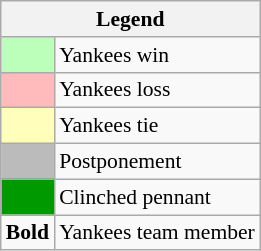<table class="wikitable" style="font-size:90%">
<tr>
<th colspan="2">Legend</th>
</tr>
<tr>
<td style="background:#bfb;"> </td>
<td>Yankees win</td>
</tr>
<tr>
<td style="background:#fbb;"> </td>
<td>Yankees loss</td>
</tr>
<tr>
<td style="background:#ffb;"> </td>
<td>Yankees tie</td>
</tr>
<tr>
<td style="background:#bbb;"> </td>
<td>Postponement</td>
</tr>
<tr>
<td style="background:#090;"> </td>
<td>Clinched pennant</td>
</tr>
<tr>
<td><strong>Bold</strong></td>
<td>Yankees team member</td>
</tr>
</table>
